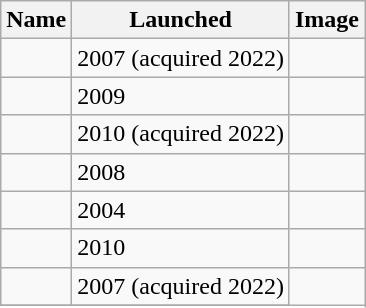<table class = "wikitable sortable">
<tr>
<th>Name</th>
<th>Launched</th>
<th>Image</th>
</tr>
<tr>
<td></td>
<td>2007 (acquired 2022)</td>
<td></td>
</tr>
<tr>
<td></td>
<td>2009</td>
<td></td>
</tr>
<tr>
<td></td>
<td>2010 (acquired 2022)</td>
</tr>
<tr>
<td></td>
<td>2008</td>
<td></td>
</tr>
<tr>
<td></td>
<td>2004</td>
<td></td>
</tr>
<tr>
<td></td>
<td>2010</td>
<td></td>
</tr>
<tr>
<td></td>
<td>2007 (acquired 2022)</td>
</tr>
<tr>
</tr>
</table>
